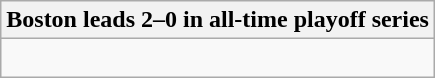<table class="wikitable collapsible collapsed">
<tr>
<th>Boston leads 2–0 in all-time playoff series</th>
</tr>
<tr>
<td><br>
</td>
</tr>
</table>
